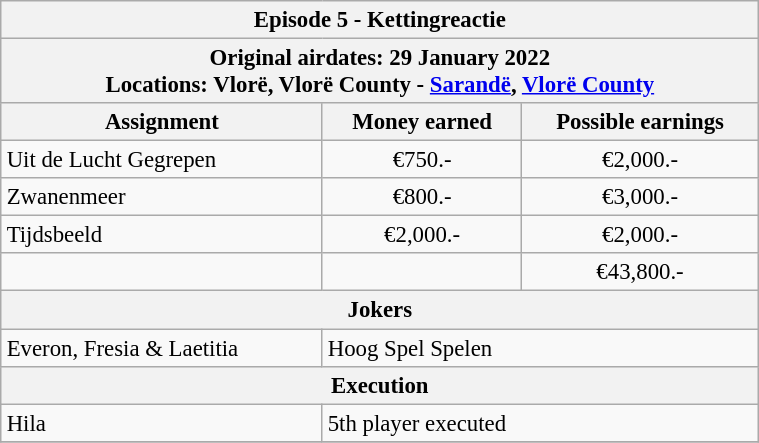<table class="wikitable" style="font-size: 95%; margin: 10px" align="right" width="40%">
<tr>
<th colspan=3>Episode 5 - Kettingreactie</th>
</tr>
<tr>
<th colspan=3>Original airdates: 29 January 2022<br>Locations: Vlorë, Vlorë County - <a href='#'>Sarandë</a>, <a href='#'>Vlorë County</a></th>
</tr>
<tr>
<th>Assignment</th>
<th>Money earned</th>
<th>Possible earnings</th>
</tr>
<tr>
<td>Uit de Lucht Gegrepen</td>
<td align="center">€750.-</td>
<td align="center">€2,000.-</td>
</tr>
<tr>
<td>Zwanenmeer</td>
<td align="center">€800.-</td>
<td align="center">€3,000.-</td>
</tr>
<tr>
<td>Tijdsbeeld</td>
<td align="center">€2,000.-</td>
<td align="center">€2,000.-</td>
</tr>
<tr>
<td><strong></strong></td>
<td align="center"><strong></strong></td>
<td align="center">€43,800.-</td>
</tr>
<tr>
<th colspan=3>Jokers</th>
</tr>
<tr>
<td>Everon, Fresia & Laetitia</td>
<td colspan=2>Hoog Spel Spelen</td>
</tr>
<tr>
<th colspan=3>Execution</th>
</tr>
<tr>
<td>Hila</td>
<td colspan=2>5th player executed</td>
</tr>
<tr>
</tr>
</table>
